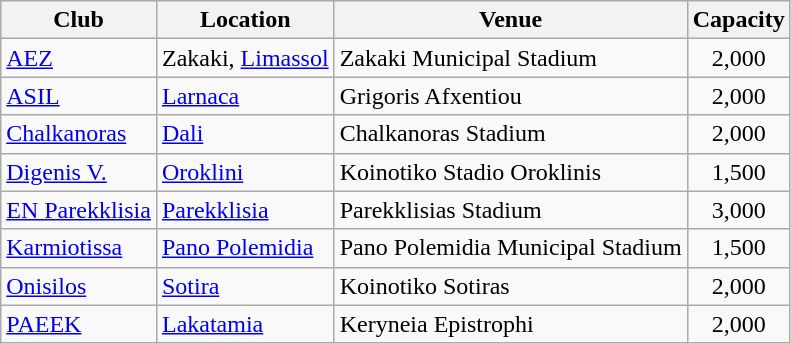<table class="wikitable sortable">
<tr>
<th>Club</th>
<th>Location</th>
<th>Venue</th>
<th>Capacity</th>
</tr>
<tr>
<td><a href='#'>AEZ</a></td>
<td>Zakaki, <a href='#'>Limassol</a></td>
<td>Zakaki Municipal Stadium</td>
<td align="center">2,000</td>
</tr>
<tr>
<td><a href='#'>ASIL</a></td>
<td><a href='#'>Larnaca</a></td>
<td>Grigoris Afxentiou</td>
<td align="center">2,000</td>
</tr>
<tr>
<td><a href='#'>Chalkanoras</a></td>
<td><a href='#'>Dali</a></td>
<td>Chalkanoras Stadium</td>
<td align="center">2,000</td>
</tr>
<tr>
<td><a href='#'>Digenis V.</a></td>
<td><a href='#'>Oroklini</a></td>
<td>Koinotiko Stadio Oroklinis</td>
<td align="center">1,500</td>
</tr>
<tr>
<td><a href='#'>EN Parekklisia</a></td>
<td><a href='#'>Parekklisia</a></td>
<td>Parekklisias Stadium</td>
<td align="center">3,000</td>
</tr>
<tr>
<td><a href='#'>Karmiotissa</a></td>
<td><a href='#'>Pano Polemidia</a></td>
<td>Pano Polemidia Municipal Stadium</td>
<td align="center">1,500</td>
</tr>
<tr>
<td><a href='#'>Onisilos</a></td>
<td><a href='#'>Sotira</a></td>
<td>Koinotiko Sotiras</td>
<td align="center">2,000</td>
</tr>
<tr>
<td><a href='#'>PAEEK</a></td>
<td><a href='#'>Lakatamia</a></td>
<td>Keryneia Epistrophi</td>
<td align="center">2,000</td>
</tr>
</table>
